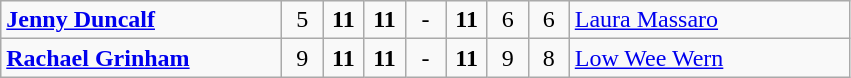<table class="wikitable">
<tr>
<td width=180> <strong><a href='#'>Jenny Duncalf</a></strong></td>
<td style="width:20px; text-align:center;">5</td>
<td style="width:20px; text-align:center;"><strong>11</strong></td>
<td style="width:20px; text-align:center;"><strong>11</strong></td>
<td style="width:20px; text-align:center;">-</td>
<td style="width:20px; text-align:center;"><strong>11</strong></td>
<td style="width:20px; text-align:center;">6</td>
<td style="width:20px; text-align:center;">6</td>
<td width=180> <a href='#'>Laura Massaro</a></td>
</tr>
<tr>
<td> <strong><a href='#'>Rachael Grinham</a></strong></td>
<td style="text-align:center;">9</td>
<td style="text-align:center;"><strong>11</strong></td>
<td style="text-align:center;"><strong>11</strong></td>
<td style="text-align:center;">-</td>
<td style="text-align:center;"><strong>11</strong></td>
<td style="text-align:center;">9</td>
<td style="text-align:center;">8</td>
<td> <a href='#'>Low Wee Wern</a></td>
</tr>
</table>
